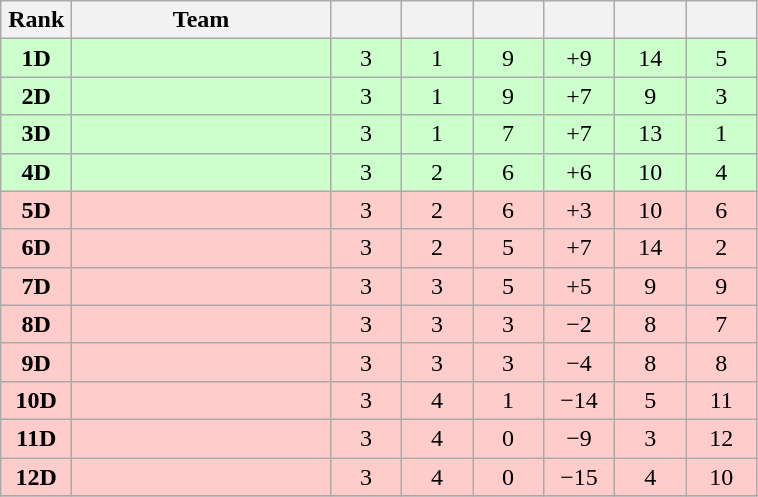<table class="wikitable" style="text-align:center;">
<tr>
<th width=40>Rank</th>
<th width=165>Team</th>
<th width=40></th>
<th width=40></th>
<th width=40></th>
<th width=40></th>
<th width=40></th>
<th width=40></th>
</tr>
<tr bgcolor="ccffcc">
<td><strong>1D</strong></td>
<td style="text-align:left;"></td>
<td>3</td>
<td>1</td>
<td>9</td>
<td>+9</td>
<td>14</td>
<td>5</td>
</tr>
<tr bgcolor="ccffcc">
<td><strong>2D</strong></td>
<td style="text-align:left;"></td>
<td>3</td>
<td>1</td>
<td>9</td>
<td>+7</td>
<td>9</td>
<td>3</td>
</tr>
<tr bgcolor="ccffcc">
<td><strong>3D</strong></td>
<td style="text-align:left;"></td>
<td>3</td>
<td>1</td>
<td>7</td>
<td>+7</td>
<td>13</td>
<td>1</td>
</tr>
<tr bgcolor="ccffcc">
<td><strong>4D</strong></td>
<td style="text-align:left;"></td>
<td>3</td>
<td>2</td>
<td>6</td>
<td>+6</td>
<td>10</td>
<td>4</td>
</tr>
<tr bgcolor="ffcccc">
<td><strong>5D</strong></td>
<td style="text-align:left;"></td>
<td>3</td>
<td>2</td>
<td>6</td>
<td>+3</td>
<td>10</td>
<td>6</td>
</tr>
<tr bgcolor="ffcccc">
<td><strong>6D</strong></td>
<td style="text-align:left;"></td>
<td>3</td>
<td>2</td>
<td>5</td>
<td>+7</td>
<td>14</td>
<td>2</td>
</tr>
<tr bgcolor="ffcccc">
<td><strong>7D</strong></td>
<td style="text-align:left;"></td>
<td>3</td>
<td>3</td>
<td>5</td>
<td>+5</td>
<td>9</td>
<td>9</td>
</tr>
<tr bgcolor="ffcccc">
<td><strong>8D</strong></td>
<td style="text-align:left;"></td>
<td>3</td>
<td>3</td>
<td>3</td>
<td>−2</td>
<td>8</td>
<td>7</td>
</tr>
<tr bgcolor="ffcccc">
<td><strong>9D</strong></td>
<td style="text-align:left;"></td>
<td>3</td>
<td>3</td>
<td>3</td>
<td>−4</td>
<td>8</td>
<td>8</td>
</tr>
<tr bgcolor="ffcccc">
<td><strong>10D</strong></td>
<td style="text-align:left;"></td>
<td>3</td>
<td>4</td>
<td>1</td>
<td>−14</td>
<td>5</td>
<td>11</td>
</tr>
<tr bgcolor="ffcccc">
<td><strong>11D</strong></td>
<td style="text-align:left;"></td>
<td>3</td>
<td>4</td>
<td>0</td>
<td>−9</td>
<td>3</td>
<td>12</td>
</tr>
<tr bgcolor="ffcccc">
<td><strong>12D</strong></td>
<td style="text-align:left;"></td>
<td>3</td>
<td>4</td>
<td>0</td>
<td>−15</td>
<td>4</td>
<td>10</td>
</tr>
<tr>
</tr>
</table>
